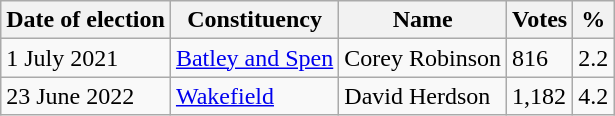<table class="wikitable sortable">
<tr>
<th>Date of election</th>
<th>Constituency</th>
<th>Name</th>
<th>Votes</th>
<th>%</th>
</tr>
<tr>
<td>1 July 2021</td>
<td><a href='#'>Batley and Spen</a></td>
<td>Corey Robinson</td>
<td>816</td>
<td>2.2</td>
</tr>
<tr>
<td>23 June 2022</td>
<td><a href='#'>Wakefield</a></td>
<td>David Herdson</td>
<td>1,182</td>
<td>4.2</td>
</tr>
</table>
